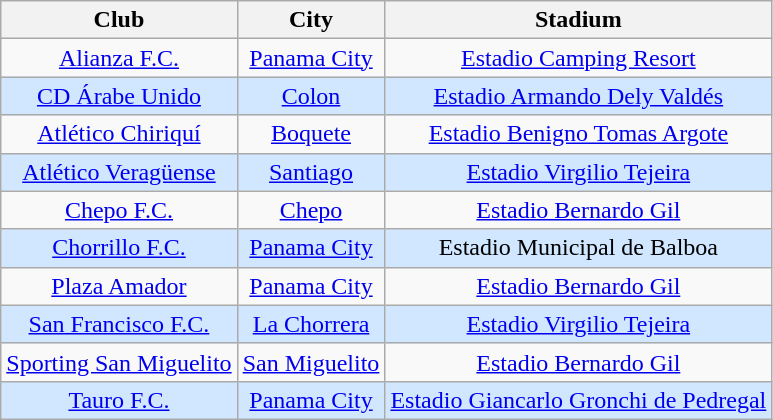<table class="wikitable" style="text-align: center;">
<tr>
<th>Club</th>
<th>City</th>
<th>Stadium</th>
</tr>
<tr>
<td><a href='#'>Alianza F.C.</a></td>
<td><a href='#'>Panama City</a></td>
<td><a href='#'>Estadio Camping Resort</a></td>
</tr>
<tr bgcolor=#D0E7FF>
<td><a href='#'>CD Árabe Unido</a></td>
<td><a href='#'>Colon</a></td>
<td><a href='#'>Estadio Armando Dely Valdés</a></td>
</tr>
<tr>
<td><a href='#'>Atlético Chiriquí</a></td>
<td><a href='#'>Boquete</a></td>
<td><a href='#'>Estadio Benigno Tomas Argote</a></td>
</tr>
<tr bgcolor=#D0E7FF>
<td><a href='#'>Atlético Veragüense</a></td>
<td><a href='#'>Santiago</a></td>
<td><a href='#'>Estadio Virgilio Tejeira</a></td>
</tr>
<tr>
<td><a href='#'>Chepo F.C.</a></td>
<td><a href='#'>Chepo</a></td>
<td><a href='#'>Estadio Bernardo Gil</a></td>
</tr>
<tr bgcolor=#D0E7FF>
<td><a href='#'>Chorrillo F.C.</a></td>
<td><a href='#'>Panama City</a></td>
<td>Estadio Municipal de Balboa</td>
</tr>
<tr>
<td><a href='#'>Plaza Amador</a></td>
<td><a href='#'>Panama City</a></td>
<td><a href='#'>Estadio Bernardo Gil</a></td>
</tr>
<tr bgcolor=#D0E7FF>
<td><a href='#'>San Francisco F.C.</a></td>
<td><a href='#'>La Chorrera</a></td>
<td><a href='#'>Estadio Virgilio Tejeira</a></td>
</tr>
<tr>
<td><a href='#'>Sporting San Miguelito</a></td>
<td><a href='#'>San Miguelito</a></td>
<td><a href='#'>Estadio Bernardo Gil</a></td>
</tr>
<tr bgcolor=#D0E7FF>
<td><a href='#'>Tauro F.C.</a></td>
<td><a href='#'>Panama City</a></td>
<td><a href='#'>Estadio Giancarlo Gronchi de Pedregal</a></td>
</tr>
</table>
